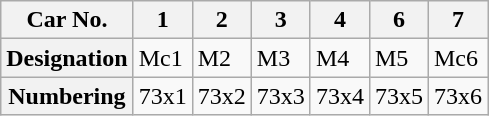<table class="wikitable">
<tr>
<th>Car No.</th>
<th>1</th>
<th>2</th>
<th>3</th>
<th>4</th>
<th>6</th>
<th>7</th>
</tr>
<tr>
<th>Designation</th>
<td>Mc1</td>
<td>M2</td>
<td>M3</td>
<td>M4</td>
<td>M5</td>
<td>Mc6</td>
</tr>
<tr>
<th>Numbering</th>
<td>73x1</td>
<td>73x2</td>
<td>73x3</td>
<td>73x4</td>
<td>73x5</td>
<td>73x6</td>
</tr>
</table>
